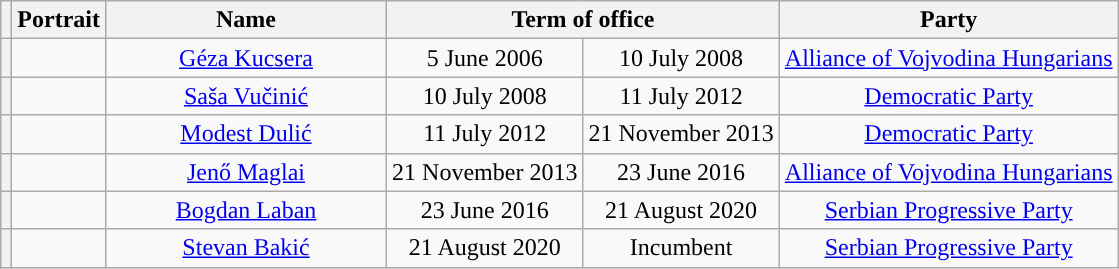<table class="wikitable" style="text-align:center">
<tr>
<th></th>
<th>Portrait</th>
<th width=180>Name<br></th>
<th colspan=2>Term of office</th>
<th>Party</th>
</tr>
<tr>
<th style="background:"></th>
<td></td>
<td><a href='#'>Géza Kucsera</a><br></td>
<td>5 June 2006</td>
<td>10 July 2008</td>
<td><a href='#'>Alliance of Vojvodina Hungarians</a></td>
</tr>
<tr>
<th style="background:"></th>
<td></td>
<td><a href='#'>Saša Vučinić</a><br></td>
<td>10 July 2008</td>
<td>11 July 2012</td>
<td><a href='#'>Democratic Party</a></td>
</tr>
<tr>
<th style="background:"></th>
<td></td>
<td><a href='#'>Modest Dulić</a><br></td>
<td>11 July 2012</td>
<td>21 November 2013</td>
<td><a href='#'>Democratic Party</a></td>
</tr>
<tr>
<th style="background:"></th>
<td></td>
<td><a href='#'>Jenő Maglai</a><br></td>
<td>21 November 2013</td>
<td>23 June 2016</td>
<td><a href='#'>Alliance of Vojvodina Hungarians</a></td>
</tr>
<tr>
<th style="background:"></th>
<td></td>
<td><a href='#'>Bogdan Laban</a><br></td>
<td>23 June 2016</td>
<td>21 August 2020</td>
<td><a href='#'>Serbian Progressive Party</a></td>
</tr>
<tr>
<th style="background:"></th>
<td></td>
<td><a href='#'>Stevan Bakić</a><br></td>
<td>21 August 2020</td>
<td>Incumbent</td>
<td><a href='#'>Serbian Progressive Party</a></td>
</tr>
</table>
